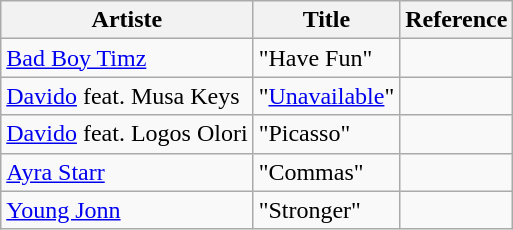<table class="wikitable">
<tr>
<th>Artiste</th>
<th>Title</th>
<th>Reference</th>
</tr>
<tr>
<td><a href='#'>Bad Boy Timz</a></td>
<td>"Have Fun"</td>
<td></td>
</tr>
<tr>
<td><a href='#'>Davido</a> feat. Musa Keys</td>
<td>"<a href='#'>Unavailable</a>"</td>
<td></td>
</tr>
<tr>
<td><a href='#'>Davido</a> feat. Logos Olori</td>
<td>"Picasso"</td>
<td></td>
</tr>
<tr>
<td><a href='#'>Ayra Starr</a></td>
<td>"Commas"</td>
<td></td>
</tr>
<tr>
<td><a href='#'>Young Jonn</a></td>
<td>"Stronger"</td>
</tr>
</table>
